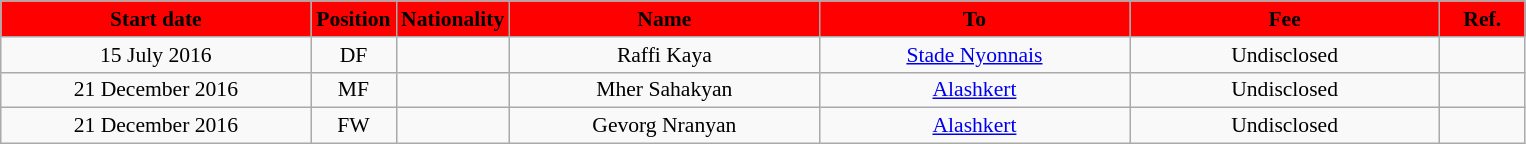<table class="wikitable"  style="text-align:center; font-size:90%; ">
<tr>
<th style="background:#FF0000; color:#000000; width:200px;">Start date</th>
<th style="background:#FF0000; color:#000000; width:50px;">Position</th>
<th style="background:#FF0000; color:#000000; width:50px;">Nationality</th>
<th style="background:#FF0000; color:#000000; width:200px;">Name</th>
<th style="background:#FF0000; color:#000000; width:200px;">To</th>
<th style="background:#FF0000; color:#000000; width:200px;">Fee</th>
<th style="background:#FF0000; color:#000000; width:50px;">Ref.</th>
</tr>
<tr>
<td>15 July 2016</td>
<td>DF</td>
<td></td>
<td>Raffi Kaya</td>
<td><a href='#'>Stade Nyonnais</a></td>
<td>Undisclosed</td>
<td></td>
</tr>
<tr>
<td>21 December 2016</td>
<td>MF</td>
<td></td>
<td>Mher Sahakyan</td>
<td><a href='#'>Alashkert</a></td>
<td>Undisclosed</td>
<td></td>
</tr>
<tr>
<td>21 December 2016</td>
<td>FW</td>
<td></td>
<td>Gevorg Nranyan</td>
<td><a href='#'>Alashkert</a></td>
<td>Undisclosed</td>
<td></td>
</tr>
</table>
